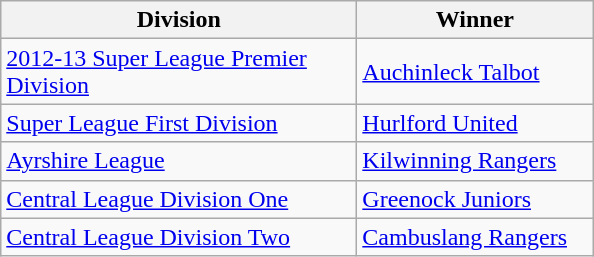<table class="wikitable">
<tr>
<th width=230>Division</th>
<th width=150>Winner</th>
</tr>
<tr>
<td><a href='#'>2012-13 Super League Premier Division</a></td>
<td><a href='#'>Auchinleck Talbot</a></td>
</tr>
<tr>
<td><a href='#'>Super League First Division</a></td>
<td><a href='#'>Hurlford United</a></td>
</tr>
<tr>
<td><a href='#'>Ayrshire League</a></td>
<td><a href='#'>Kilwinning Rangers</a></td>
</tr>
<tr>
<td><a href='#'>Central League Division One</a></td>
<td><a href='#'>Greenock Juniors</a></td>
</tr>
<tr>
<td><a href='#'>Central League Division Two</a></td>
<td><a href='#'>Cambuslang Rangers</a></td>
</tr>
</table>
